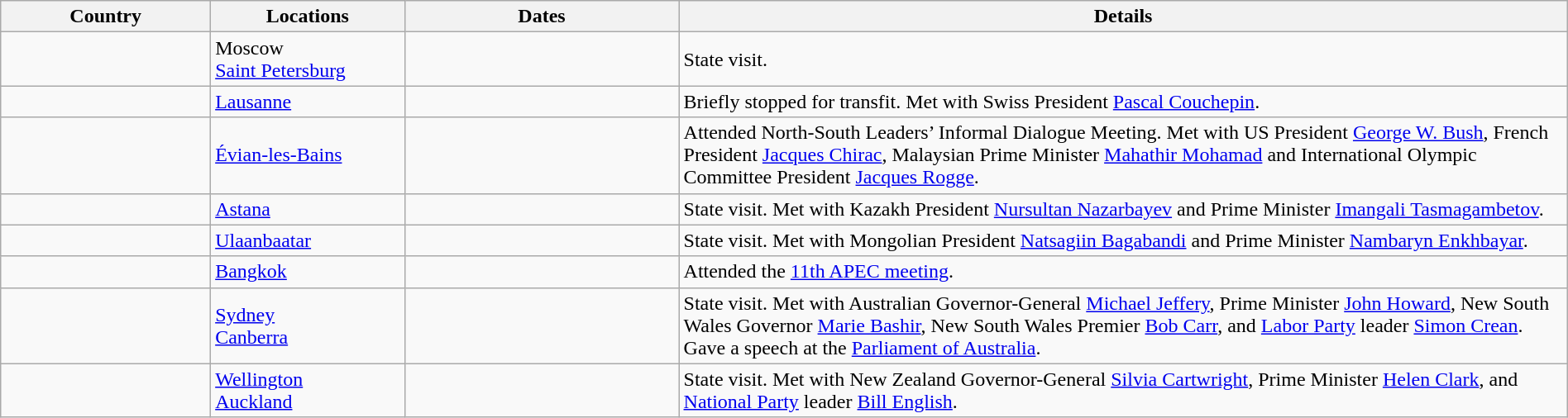<table class="wikitable sortable" style="margin:1em auto 1em auto;">
<tr>
<th style="width: 13%;">Country</th>
<th style="width: 12%;">Locations</th>
<th style="width: 17%;">Dates</th>
<th style="width: 55%;">Details</th>
</tr>
<tr>
<td></td>
<td>Moscow<br><a href='#'>Saint Petersburg</a></td>
<td></td>
<td>State visit.</td>
</tr>
<tr>
<td></td>
<td><a href='#'>Lausanne</a></td>
<td></td>
<td>Briefly stopped for transfit. Met with Swiss President <a href='#'>Pascal Couchepin</a>.</td>
</tr>
<tr>
<td></td>
<td><a href='#'>Évian-les-Bains</a></td>
<td></td>
<td>Attended North-South Leaders’ Informal Dialogue Meeting. Met with US President <a href='#'>George W. Bush</a>, French President <a href='#'>Jacques Chirac</a>, Malaysian Prime Minister <a href='#'>Mahathir Mohamad</a> and International Olympic Committee President <a href='#'>Jacques Rogge</a>.</td>
</tr>
<tr>
<td></td>
<td><a href='#'>Astana</a></td>
<td></td>
<td>State visit. Met with Kazakh President <a href='#'>Nursultan Nazarbayev</a> and Prime Minister <a href='#'>Imangali Tasmagambetov</a>.</td>
</tr>
<tr>
<td></td>
<td><a href='#'>Ulaanbaatar</a></td>
<td></td>
<td>State visit. Met with Mongolian President <a href='#'>Natsagiin Bagabandi</a> and Prime Minister <a href='#'>Nambaryn Enkhbayar</a>.</td>
</tr>
<tr>
<td></td>
<td><a href='#'>Bangkok</a></td>
<td></td>
<td>Attended the <a href='#'>11th APEC meeting</a>.</td>
</tr>
<tr>
<td></td>
<td><a href='#'>Sydney</a><br><a href='#'>Canberra</a></td>
<td></td>
<td>State visit. Met with Australian Governor-General <a href='#'>Michael Jeffery</a>, Prime Minister <a href='#'>John Howard</a>, New South Wales Governor <a href='#'>Marie Bashir</a>, New South Wales Premier <a href='#'>Bob Carr</a>, and <a href='#'>Labor Party</a> leader <a href='#'>Simon Crean</a>. Gave a speech at the <a href='#'>Parliament of Australia</a>.</td>
</tr>
<tr>
<td></td>
<td><a href='#'>Wellington</a><br><a href='#'>Auckland</a></td>
<td></td>
<td>State visit. Met with New Zealand Governor-General <a href='#'>Silvia Cartwright</a>, Prime Minister <a href='#'>Helen Clark</a>, and <a href='#'>National Party</a> leader <a href='#'>Bill English</a>.</td>
</tr>
</table>
